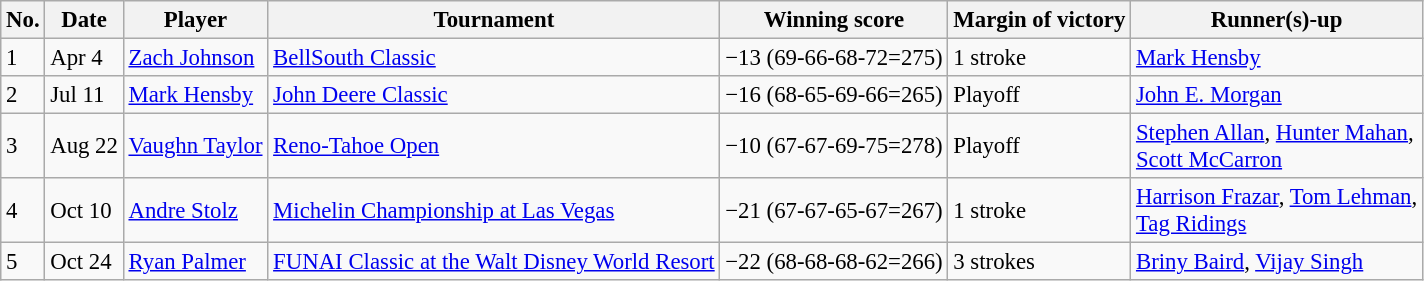<table class="wikitable" style="font-size:95%;">
<tr>
<th>No.</th>
<th>Date</th>
<th>Player</th>
<th>Tournament</th>
<th>Winning score</th>
<th>Margin of victory</th>
<th>Runner(s)-up</th>
</tr>
<tr>
<td>1</td>
<td>Apr 4</td>
<td> <a href='#'>Zach Johnson</a></td>
<td><a href='#'>BellSouth Classic</a></td>
<td>−13 (69-66-68-72=275)</td>
<td>1 stroke</td>
<td> <a href='#'>Mark Hensby</a></td>
</tr>
<tr>
<td>2</td>
<td>Jul 11</td>
<td> <a href='#'>Mark Hensby</a></td>
<td><a href='#'>John Deere Classic</a></td>
<td>−16 (68-65-69-66=265)</td>
<td>Playoff</td>
<td> <a href='#'>John E. Morgan</a></td>
</tr>
<tr>
<td>3</td>
<td>Aug 22</td>
<td> <a href='#'>Vaughn Taylor</a></td>
<td><a href='#'>Reno-Tahoe Open</a></td>
<td>−10 (67-67-69-75=278)</td>
<td>Playoff</td>
<td> <a href='#'>Stephen Allan</a>,  <a href='#'>Hunter Mahan</a>,<br> <a href='#'>Scott McCarron</a></td>
</tr>
<tr>
<td>4</td>
<td>Oct 10</td>
<td> <a href='#'>Andre Stolz</a></td>
<td><a href='#'>Michelin Championship at Las Vegas</a></td>
<td>−21 (67-67-65-67=267)</td>
<td>1 stroke</td>
<td> <a href='#'>Harrison Frazar</a>,  <a href='#'>Tom Lehman</a>,<br> <a href='#'>Tag Ridings</a></td>
</tr>
<tr>
<td>5</td>
<td>Oct 24</td>
<td> <a href='#'>Ryan Palmer</a></td>
<td><a href='#'>FUNAI Classic at the Walt Disney World Resort</a></td>
<td>−22 (68-68-68-62=266)</td>
<td>3 strokes</td>
<td> <a href='#'>Briny Baird</a>,  <a href='#'>Vijay Singh</a></td>
</tr>
</table>
